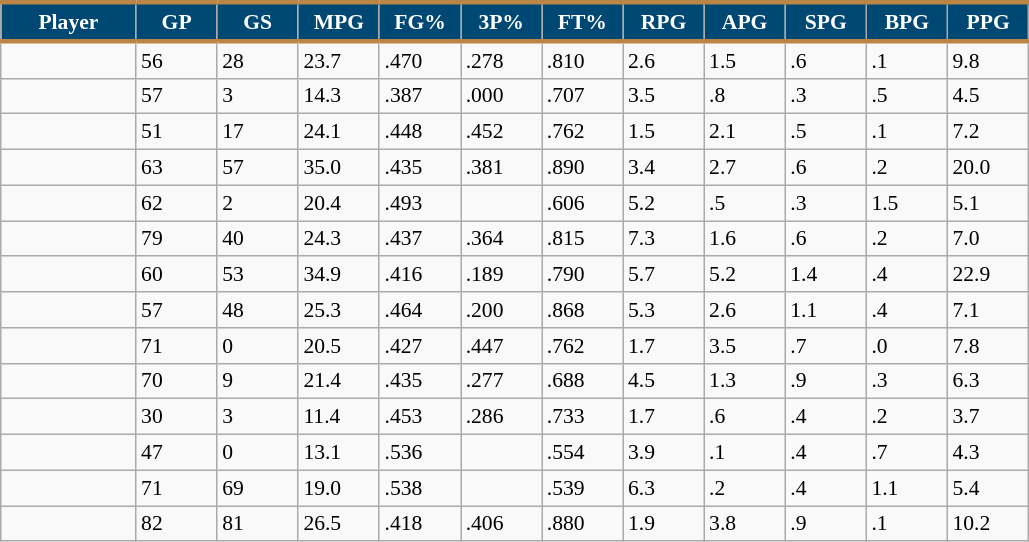<table class="wikitable sortable" style="font-size: 90%">
<tr>
<th style="background: #004874 ; color:#FFFFFF; border-top:#BA8545 3px solid; border-bottom:#BA8545 3px solid;"  width="10%">Player</th>
<th style="background: #004874 ; color:#FFFFFF; border-top:#BA8545 3px solid; border-bottom:#BA8545 3px solid;" width="6%">GP</th>
<th style="background: #004874 ; color:#FFFFFF; border-top:#BA8545 3px solid; border-bottom:#BA8545 3px solid;" width="6%">GS</th>
<th style="background: #004874 ; color:#FFFFFF; border-top:#BA8545 3px solid; border-bottom:#BA8545 3px solid;" width="6%">MPG</th>
<th style="background: #004874 ; color:#FFFFFF; border-top:#BA8545 3px solid; border-bottom:#BA8545 3px solid;" width="6%">FG%</th>
<th style="background: #004874 ; color:#FFFFFF; border-top:#BA8545 3px solid; border-bottom:#BA8545 3px solid;" width="6%">3P%</th>
<th style="background: #004874 ; color:#FFFFFF; border-top:#BA8545 3px solid; border-bottom:#BA8545 3px solid;" width="6%">FT%</th>
<th style="background: #004874 ; color:#FFFFFF; border-top:#BA8545 3px solid; border-bottom:#BA8545 3px solid;" width="6%">RPG</th>
<th style="background: #004874 ; color:#FFFFFF; border-top:#BA8545 3px solid; border-bottom:#BA8545 3px solid;" width="6%">APG</th>
<th style="background: #004874 ; color:#FFFFFF; border-top:#BA8545 3px solid; border-bottom:#BA8545 3px solid;" width="6%">SPG</th>
<th style="background: #004874 ; color:#FFFFFF; border-top:#BA8545 3px solid; border-bottom:#BA8545 3px solid;" width="6%">BPG</th>
<th style="background: #004874 ; color:#FFFFFF; border-top:#BA8545 3px solid; border-bottom:#BA8545 3px solid;" width="6%">PPG</th>
</tr>
<tr>
<td style="text-align:left;"></td>
<td>56</td>
<td>28</td>
<td>23.7</td>
<td>.470</td>
<td>.278</td>
<td>.810</td>
<td>2.6</td>
<td>1.5</td>
<td>.6</td>
<td>.1</td>
<td>9.8</td>
</tr>
<tr>
<td style="text-align:left;"></td>
<td>57</td>
<td>3</td>
<td>14.3</td>
<td>.387</td>
<td>.000</td>
<td>.707</td>
<td>3.5</td>
<td>.8</td>
<td>.3</td>
<td>.5</td>
<td>4.5</td>
</tr>
<tr>
<td style="text-align:left;"></td>
<td>51</td>
<td>17</td>
<td>24.1</td>
<td>.448</td>
<td>.452</td>
<td>.762</td>
<td>1.5</td>
<td>2.1</td>
<td>.5</td>
<td>.1</td>
<td>7.2</td>
</tr>
<tr>
<td style="text-align:left;"></td>
<td>63</td>
<td>57</td>
<td>35.0</td>
<td>.435</td>
<td>.381</td>
<td>.890</td>
<td>3.4</td>
<td>2.7</td>
<td>.6</td>
<td>.2</td>
<td>20.0</td>
</tr>
<tr>
<td style="text-align:left;"></td>
<td>62</td>
<td>2</td>
<td>20.4</td>
<td>.493</td>
<td></td>
<td>.606</td>
<td>5.2</td>
<td>.5</td>
<td>.3</td>
<td>1.5</td>
<td>5.1</td>
</tr>
<tr>
<td style="text-align:left;"></td>
<td>79</td>
<td>40</td>
<td>24.3</td>
<td>.437</td>
<td>.364</td>
<td>.815</td>
<td>7.3</td>
<td>1.6</td>
<td>.6</td>
<td>.2</td>
<td>7.0</td>
</tr>
<tr>
<td style="text-align:left;"></td>
<td>60</td>
<td>53</td>
<td>34.9</td>
<td>.416</td>
<td>.189</td>
<td>.790</td>
<td>5.7</td>
<td>5.2</td>
<td>1.4</td>
<td>.4</td>
<td>22.9</td>
</tr>
<tr>
<td style="text-align:left;"></td>
<td>57</td>
<td>48</td>
<td>25.3</td>
<td>.464</td>
<td>.200</td>
<td>.868</td>
<td>5.3</td>
<td>2.6</td>
<td>1.1</td>
<td>.4</td>
<td>7.1</td>
</tr>
<tr>
<td style="text-align:left;"></td>
<td>71</td>
<td>0</td>
<td>20.5</td>
<td>.427</td>
<td>.447</td>
<td>.762</td>
<td>1.7</td>
<td>3.5</td>
<td>.7</td>
<td>.0</td>
<td>7.8</td>
</tr>
<tr>
<td style="text-align:left;"></td>
<td>70</td>
<td>9</td>
<td>21.4</td>
<td>.435</td>
<td>.277</td>
<td>.688</td>
<td>4.5</td>
<td>1.3</td>
<td>.9</td>
<td>.3</td>
<td>6.3</td>
</tr>
<tr>
<td style="text-align:left;"></td>
<td>30</td>
<td>3</td>
<td>11.4</td>
<td>.453</td>
<td>.286</td>
<td>.733</td>
<td>1.7</td>
<td>.6</td>
<td>.4</td>
<td>.2</td>
<td>3.7</td>
</tr>
<tr>
<td style="text-align:left;"></td>
<td>47</td>
<td>0</td>
<td>13.1</td>
<td>.536</td>
<td></td>
<td>.554</td>
<td>3.9</td>
<td>.1</td>
<td>.4</td>
<td>.7</td>
<td>4.3</td>
</tr>
<tr>
<td style="text-align:left;"></td>
<td>71</td>
<td>69</td>
<td>19.0</td>
<td>.538</td>
<td></td>
<td>.539</td>
<td>6.3</td>
<td>.2</td>
<td>.4</td>
<td>1.1</td>
<td>5.4</td>
</tr>
<tr>
<td style="text-align:left;"></td>
<td>82</td>
<td>81</td>
<td>26.5</td>
<td>.418</td>
<td>.406</td>
<td>.880</td>
<td>1.9</td>
<td>3.8</td>
<td>.9</td>
<td>.1</td>
<td>10.2</td>
</tr>
</table>
